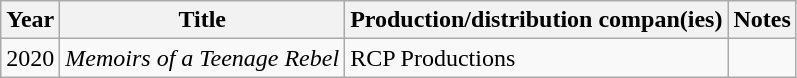<table class="wikitable sortable">
<tr>
<th scope="col">Year</th>
<th scope="col">Title</th>
<th scope="col">Production/distribution compan(ies)</th>
<th scope="col">Notes</th>
</tr>
<tr>
<td>2020</td>
<td><em>Memoirs of a Teenage Rebel</em></td>
<td>RCP Productions</td>
<td></td>
</tr>
</table>
